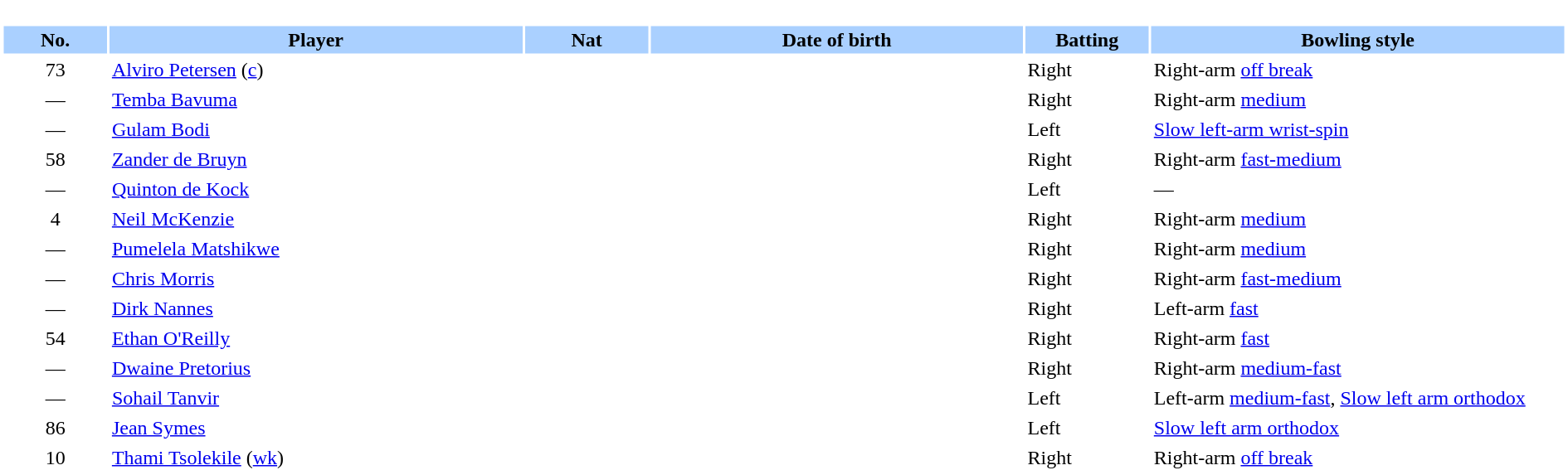<table border="0" style="width:100%;">
<tr>
<td style="vertical-align:top; background:#fff; width:90%;"><br><table border="0" cellspacing="2" cellpadding="2" style="width:100%;">
<tr style="background:#aad0ff;">
<th scope="col" width="5%">No.</th>
<th scope="col" width="20%">Player</th>
<th scope="col" width="6%">Nat</th>
<th scope="col" width="18%">Date of birth</th>
<th scope="col" width="6%">Batting</th>
<th scope="col" width="20%">Bowling style</th>
</tr>
<tr>
<td style="text-align:center">73</td>
<td><a href='#'>Alviro Petersen</a> (<a href='#'>c</a>)</td>
<td style="text-align:center"></td>
<td></td>
<td>Right</td>
<td>Right-arm <a href='#'>off break</a></td>
</tr>
<tr>
<td style="text-align:center">—</td>
<td><a href='#'>Temba Bavuma</a></td>
<td style="text-align:center"></td>
<td></td>
<td>Right</td>
<td>Right-arm <a href='#'>medium</a></td>
</tr>
<tr>
<td style="text-align:center">—</td>
<td><a href='#'>Gulam Bodi</a></td>
<td style="text-align:center"></td>
<td></td>
<td>Left</td>
<td><a href='#'>Slow left-arm wrist-spin</a></td>
</tr>
<tr>
<td style="text-align:center">58</td>
<td><a href='#'>Zander de Bruyn</a></td>
<td style="text-align:center"></td>
<td></td>
<td>Right</td>
<td>Right-arm <a href='#'>fast-medium</a></td>
</tr>
<tr>
<td style="text-align:center">—</td>
<td><a href='#'>Quinton de Kock</a></td>
<td style="text-align:center"></td>
<td></td>
<td>Left</td>
<td>—</td>
</tr>
<tr>
<td style="text-align:center">4</td>
<td><a href='#'>Neil McKenzie</a></td>
<td style="text-align:center"></td>
<td></td>
<td>Right</td>
<td>Right-arm <a href='#'>medium</a></td>
</tr>
<tr>
<td style="text-align:center">—</td>
<td><a href='#'>Pumelela Matshikwe</a></td>
<td style="text-align:center"></td>
<td></td>
<td>Right</td>
<td>Right-arm <a href='#'>medium</a></td>
</tr>
<tr>
<td style="text-align:center">—</td>
<td><a href='#'>Chris Morris</a></td>
<td style="text-align:center"></td>
<td></td>
<td>Right</td>
<td>Right-arm <a href='#'>fast-medium</a></td>
</tr>
<tr>
<td style="text-align:center">—</td>
<td><a href='#'>Dirk Nannes</a></td>
<td style="text-align:center"></td>
<td></td>
<td>Right</td>
<td>Left-arm <a href='#'>fast</a></td>
</tr>
<tr>
<td style="text-align:center">54</td>
<td><a href='#'>Ethan O'Reilly</a></td>
<td style="text-align:center"></td>
<td></td>
<td>Right</td>
<td>Right-arm <a href='#'>fast</a></td>
</tr>
<tr>
<td style="text-align:center">—</td>
<td><a href='#'>Dwaine Pretorius</a></td>
<td style="text-align:center"></td>
<td></td>
<td>Right</td>
<td>Right-arm <a href='#'>medium-fast</a></td>
</tr>
<tr>
<td style="text-align:center">—</td>
<td><a href='#'>Sohail Tanvir</a></td>
<td style="text-align:center"></td>
<td></td>
<td>Left</td>
<td>Left-arm <a href='#'>medium-fast</a>, <a href='#'>Slow left arm orthodox</a></td>
</tr>
<tr>
<td style="text-align:center">86</td>
<td><a href='#'>Jean Symes</a></td>
<td style="text-align:center"></td>
<td></td>
<td>Left</td>
<td><a href='#'>Slow left arm orthodox</a></td>
</tr>
<tr>
<td style="text-align:center">10</td>
<td><a href='#'>Thami Tsolekile</a> (<a href='#'>wk</a>)</td>
<td style="text-align:center"></td>
<td></td>
<td>Right</td>
<td>Right-arm <a href='#'>off break</a></td>
</tr>
</table>
</td>
</tr>
</table>
